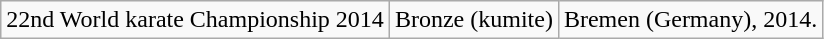<table class="wikitable">
<tr>
<td>22nd World karate Championship 2014</td>
<td>Bronze (kumite)</td>
<td>Bremen (Germany), 2014.</td>
</tr>
</table>
